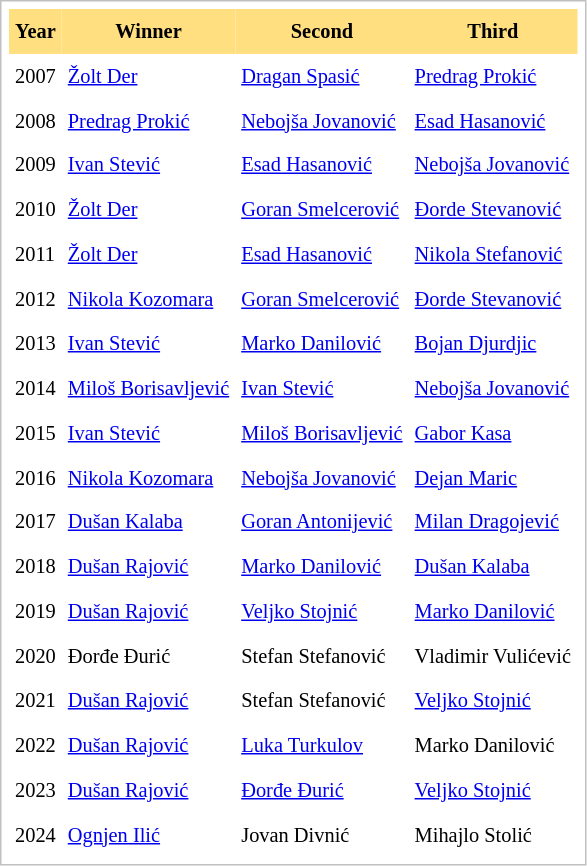<table cellpadding="4" cellspacing="0"  style="border: 1px solid silver; color: black; margin: 0 0 0.5em 0; background-color: white; padding: 5px; text-align: left; font-size:85%; vertical-align: top; line-height:1.6em;">
<tr>
<th scope=col; align="center" bgcolor="FFDF80">Year</th>
<th scope=col; align="center" bgcolor="FFDF80">Winner</th>
<th scope=col; align="center" bgcolor="FFDF80">Second</th>
<th scope=col; align="center" bgcolor="FFDF80">Third</th>
</tr>
<tr>
</tr>
<tr>
<td>2007</td>
<td><a href='#'>Žolt Der</a></td>
<td><a href='#'>Dragan Spasić</a></td>
<td><a href='#'>Predrag Prokić</a></td>
</tr>
<tr>
<td>2008</td>
<td><a href='#'>Predrag Prokić</a></td>
<td><a href='#'>Nebojša Jovanović</a></td>
<td><a href='#'>Esad Hasanović</a></td>
</tr>
<tr>
<td>2009</td>
<td><a href='#'>Ivan Stević</a></td>
<td><a href='#'>Esad Hasanović</a></td>
<td><a href='#'>Nebojša Jovanović</a></td>
</tr>
<tr>
<td>2010</td>
<td><a href='#'>Žolt Der</a></td>
<td><a href='#'>Goran Smelcerović</a></td>
<td><a href='#'>Đorde Stevanović</a></td>
</tr>
<tr>
<td>2011</td>
<td><a href='#'>Žolt Der</a></td>
<td><a href='#'>Esad Hasanović</a></td>
<td><a href='#'>Nikola Stefanović</a></td>
</tr>
<tr>
<td>2012</td>
<td><a href='#'>Nikola Kozomara</a></td>
<td><a href='#'>Goran Smelcerović</a></td>
<td><a href='#'>Đorde Stevanović</a></td>
</tr>
<tr>
<td>2013</td>
<td><a href='#'>Ivan Stević</a></td>
<td><a href='#'>Marko Danilović</a></td>
<td><a href='#'>Bojan Djurdjic</a></td>
</tr>
<tr>
<td>2014</td>
<td><a href='#'>Miloš Borisavljević</a></td>
<td><a href='#'>Ivan Stević</a></td>
<td><a href='#'>Nebojša Jovanović</a></td>
</tr>
<tr>
<td>2015</td>
<td><a href='#'>Ivan Stević</a></td>
<td><a href='#'>Miloš Borisavljević</a></td>
<td><a href='#'>Gabor Kasa</a></td>
</tr>
<tr>
<td>2016</td>
<td><a href='#'>Nikola Kozomara</a></td>
<td><a href='#'>Nebojša Jovanović</a></td>
<td><a href='#'>Dejan Maric</a></td>
</tr>
<tr>
<td>2017</td>
<td><a href='#'>Dušan Kalaba</a></td>
<td><a href='#'>Goran Antonijević</a></td>
<td><a href='#'>Milan Dragojević</a></td>
</tr>
<tr>
<td>2018</td>
<td><a href='#'>Dušan Rajović</a></td>
<td><a href='#'>Marko Danilović</a></td>
<td><a href='#'>Dušan Kalaba</a></td>
</tr>
<tr>
<td>2019</td>
<td><a href='#'>Dušan Rajović</a></td>
<td><a href='#'>Veljko Stojnić</a></td>
<td><a href='#'>Marko Danilović</a></td>
</tr>
<tr>
<td>2020</td>
<td>Đorđe Đurić</td>
<td>Stefan Stefanović</td>
<td>Vladimir Vulićević</td>
</tr>
<tr>
<td>2021</td>
<td><a href='#'>Dušan Rajović</a></td>
<td>Stefan Stefanović</td>
<td><a href='#'>Veljko Stojnić</a></td>
</tr>
<tr>
<td>2022</td>
<td><a href='#'>Dušan Rajović</a></td>
<td><a href='#'>Luka Turkulov</a></td>
<td>Marko Danilović</td>
</tr>
<tr>
<td>2023</td>
<td><a href='#'>Dušan Rajović</a></td>
<td><a href='#'>Đorđe Đurić</a></td>
<td><a href='#'>Veljko Stojnić</a></td>
</tr>
<tr>
<td>2024</td>
<td><a href='#'>Ognjen Ilić</a></td>
<td>Jovan Divnić</td>
<td>Mihajlo Stolić</td>
</tr>
</table>
